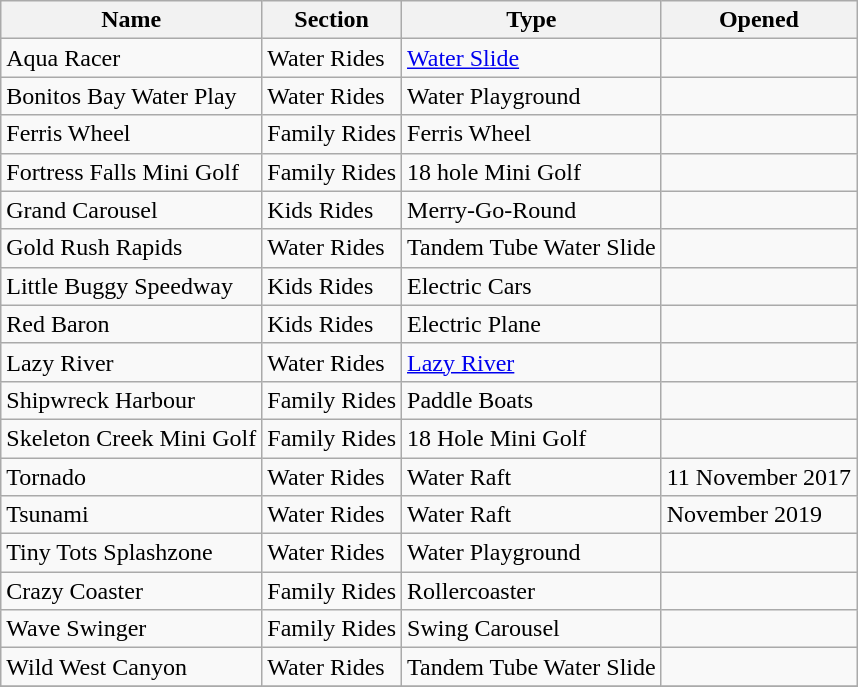<table class="wikitable sortable">
<tr>
<th>Name</th>
<th>Section</th>
<th>Type</th>
<th>Opened</th>
</tr>
<tr>
<td>Aqua Racer</td>
<td>Water Rides</td>
<td><a href='#'>Water Slide</a></td>
<td></td>
</tr>
<tr>
<td>Bonitos Bay Water Play</td>
<td>Water Rides</td>
<td>Water Playground</td>
<td></td>
</tr>
<tr>
<td>Ferris Wheel</td>
<td>Family Rides</td>
<td>Ferris Wheel</td>
<td></td>
</tr>
<tr>
<td>Fortress Falls Mini Golf</td>
<td>Family Rides</td>
<td>18 hole Mini Golf</td>
<td></td>
</tr>
<tr>
<td>Grand Carousel</td>
<td>Kids Rides</td>
<td>Merry-Go-Round</td>
<td></td>
</tr>
<tr>
<td>Gold Rush Rapids</td>
<td>Water Rides</td>
<td>Tandem Tube Water Slide</td>
<td></td>
</tr>
<tr>
<td>Little Buggy Speedway</td>
<td>Kids Rides</td>
<td>Electric Cars</td>
<td></td>
</tr>
<tr>
<td>Red Baron</td>
<td>Kids Rides</td>
<td>Electric Plane</td>
<td></td>
</tr>
<tr>
<td>Lazy River</td>
<td>Water Rides</td>
<td><a href='#'>Lazy River</a></td>
<td></td>
</tr>
<tr>
<td>Shipwreck Harbour</td>
<td>Family Rides</td>
<td>Paddle Boats</td>
<td></td>
</tr>
<tr>
<td>Skeleton Creek Mini Golf</td>
<td>Family Rides</td>
<td>18 Hole Mini Golf</td>
<td></td>
</tr>
<tr>
<td>Tornado</td>
<td>Water Rides</td>
<td>Water Raft</td>
<td>11 November 2017</td>
</tr>
<tr>
<td>Tsunami</td>
<td>Water Rides</td>
<td>Water Raft</td>
<td>November 2019 </td>
</tr>
<tr>
<td>Tiny Tots Splashzone</td>
<td>Water Rides</td>
<td>Water Playground</td>
<td></td>
</tr>
<tr>
<td>Crazy Coaster</td>
<td>Family Rides</td>
<td>Rollercoaster</td>
<td></td>
</tr>
<tr>
<td>Wave Swinger</td>
<td>Family Rides</td>
<td>Swing Carousel</td>
<td></td>
</tr>
<tr>
<td>Wild West Canyon</td>
<td>Water Rides</td>
<td>Tandem Tube Water Slide</td>
<td></td>
</tr>
<tr>
</tr>
</table>
